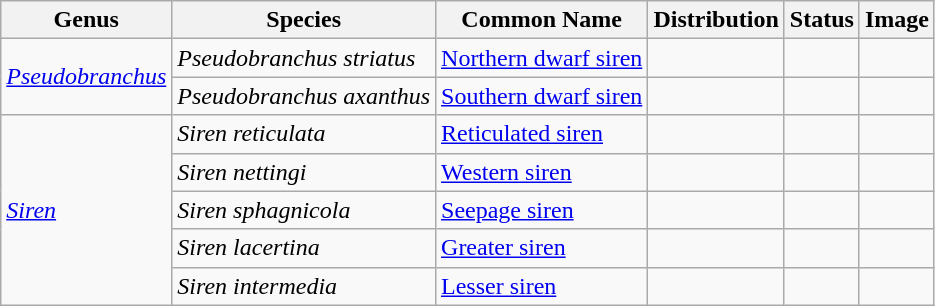<table class="wikitable sortable">
<tr>
<th>Genus</th>
<th>Species</th>
<th>Common Name</th>
<th>Distribution</th>
<th>Status</th>
<th>Image</th>
</tr>
<tr>
<td rowspan="2"><em><a href='#'>Pseudobranchus</a></em></td>
<td><em>Pseudobranchus</em> <em>striatus</em></td>
<td><a href='#'>Northern dwarf siren</a></td>
<td></td>
<td></td>
<td></td>
</tr>
<tr>
<td><em>Pseudobranchus</em> <em>axanthus</em></td>
<td><a href='#'>Southern dwarf siren</a></td>
<td></td>
<td></td>
<td></td>
</tr>
<tr>
<td rowspan="5"><a href='#'><em>Siren</em></a></td>
<td><em>Siren reticulata</em></td>
<td><a href='#'>Reticulated siren</a></td>
<td></td>
<td></td>
<td></td>
</tr>
<tr>
<td><em>Siren nettingi</em></td>
<td><a href='#'>Western siren</a></td>
<td></td>
<td></td>
<td></td>
</tr>
<tr>
<td><em>Siren sphagnicola</em></td>
<td><a href='#'>Seepage siren</a></td>
<td></td>
<td></td>
<td></td>
</tr>
<tr>
<td><em>Siren lacertina</em></td>
<td><a href='#'>Greater siren</a></td>
<td></td>
<td></td>
<td></td>
</tr>
<tr>
<td><em>Siren intermedia</em></td>
<td><a href='#'>Lesser siren</a></td>
<td></td>
<td></td>
<td></td>
</tr>
</table>
